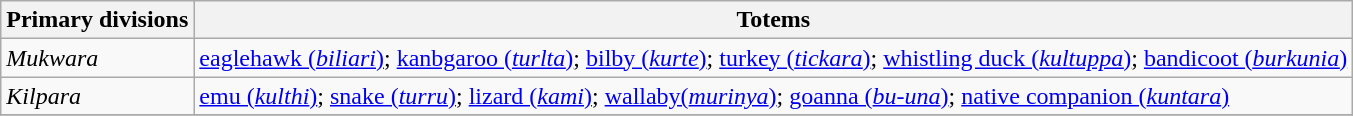<table class="wikitable">
<tr>
<th>Primary divisions</th>
<th>Totems</th>
</tr>
<tr>
<td rowspan=1><em>Mukwara</em></td>
<td><a href='#'>eaglehawk (<em>biliari</em>)</a>; <a href='#'>kanbgaroo (<em>turlta</em>)</a>; <a href='#'>bilby (<em>kurte</em>)</a>; <a href='#'>turkey (<em>tickara</em>)</a>; <a href='#'>whistling duck (<em>kultuppa</em>)</a>; <a href='#'>bandicoot (<em>burkunia</em>)</a></td>
</tr>
<tr>
<td rowspan=1><em>Kilpara</em></td>
<td><a href='#'>emu (<em>kulthi</em>)</a>; <a href='#'>snake (<em>turru</em>)</a>; <a href='#'>lizard (<em>kami</em>)</a>; <a href='#'>wallaby(<em>murinya</em>)</a>; <a href='#'>goanna (<em>bu-una</em>)</a>; <a href='#'>native companion (<em>kuntara</em>)</a></td>
</tr>
<tr>
</tr>
</table>
